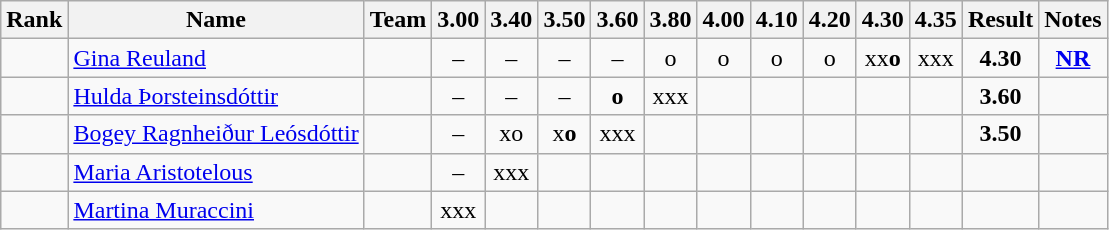<table class="wikitable sortable" style="text-align:center">
<tr>
<th>Rank</th>
<th>Name</th>
<th>Team</th>
<th>3.00</th>
<th>3.40</th>
<th>3.50</th>
<th>3.60</th>
<th>3.80</th>
<th>4.00</th>
<th>4.10</th>
<th>4.20</th>
<th>4.30</th>
<th>4.35</th>
<th>Result</th>
<th>Notes</th>
</tr>
<tr>
<td></td>
<td align="left"><a href='#'>Gina Reuland</a></td>
<td align=left></td>
<td>–</td>
<td>–</td>
<td>–</td>
<td>–</td>
<td>o</td>
<td>o</td>
<td>o</td>
<td>o</td>
<td>xx<strong>o</strong></td>
<td>xxx</td>
<td><strong>4.30</strong></td>
<td><strong><a href='#'>NR</a></strong></td>
</tr>
<tr>
<td></td>
<td align="left"><a href='#'>Hulda Þorsteinsdóttir</a></td>
<td align=left></td>
<td>–</td>
<td>–</td>
<td>–</td>
<td><strong>o</strong></td>
<td>xxx</td>
<td></td>
<td></td>
<td></td>
<td></td>
<td></td>
<td><strong>3.60</strong></td>
<td></td>
</tr>
<tr>
<td></td>
<td align="left"><a href='#'>Bogey Ragnheiður Leósdóttir</a></td>
<td align=left></td>
<td>–</td>
<td>xo</td>
<td>x<strong>o</strong></td>
<td>xxx</td>
<td></td>
<td></td>
<td></td>
<td></td>
<td></td>
<td></td>
<td><strong>3.50</strong></td>
<td></td>
</tr>
<tr>
<td></td>
<td align="left"><a href='#'>Maria Aristotelous</a></td>
<td align=left></td>
<td>–</td>
<td>xxx</td>
<td></td>
<td></td>
<td></td>
<td></td>
<td></td>
<td></td>
<td></td>
<td></td>
<td><strong></strong></td>
<td></td>
</tr>
<tr>
<td></td>
<td align="left"><a href='#'>Martina Muraccini</a></td>
<td align=left></td>
<td>xxx</td>
<td></td>
<td></td>
<td></td>
<td></td>
<td></td>
<td></td>
<td></td>
<td></td>
<td></td>
<td><strong></strong></td>
<td></td>
</tr>
</table>
